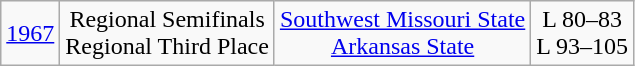<table class="wikitable">
<tr align="center">
<td><a href='#'>1967</a></td>
<td>Regional Semifinals<br>Regional Third Place</td>
<td><a href='#'>Southwest Missouri State</a><br><a href='#'>Arkansas State</a></td>
<td>L 80–83<br>L 93–105</td>
</tr>
</table>
